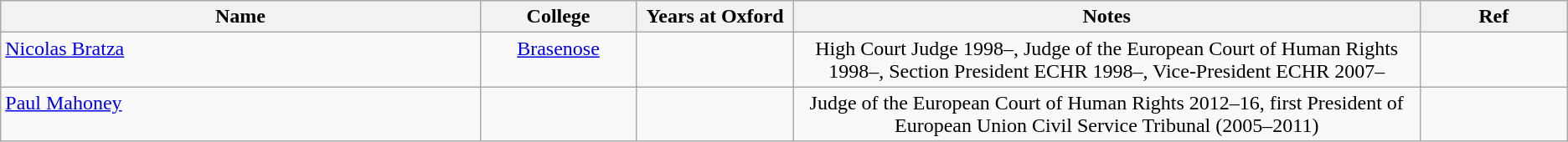<table class="wikitable sortable">
<tr>
<th width="*">Name</th>
<th width="10%">College</th>
<th width="10%">Years at Oxford</th>
<th width="40%">Notes</th>
<th width="*">Ref</th>
</tr>
<tr valign="top">
<td><a href='#'>Nicolas Bratza</a></td>
<td align="center"><a href='#'>Brasenose</a></td>
<td align="center"></td>
<td align="center">High Court Judge 1998–, Judge of the European Court of Human Rights 1998–, Section President ECHR 1998–, Vice-President ECHR 2007–</td>
<td align="center"></td>
</tr>
<tr valign="top">
<td><a href='#'>Paul Mahoney</a></td>
<td align="center"></td>
<td align="center"></td>
<td align="center">Judge of the European Court of Human Rights 2012–16, first President of European Union Civil Service Tribunal (2005–2011)</td>
<td align="center"></td>
</tr>
</table>
